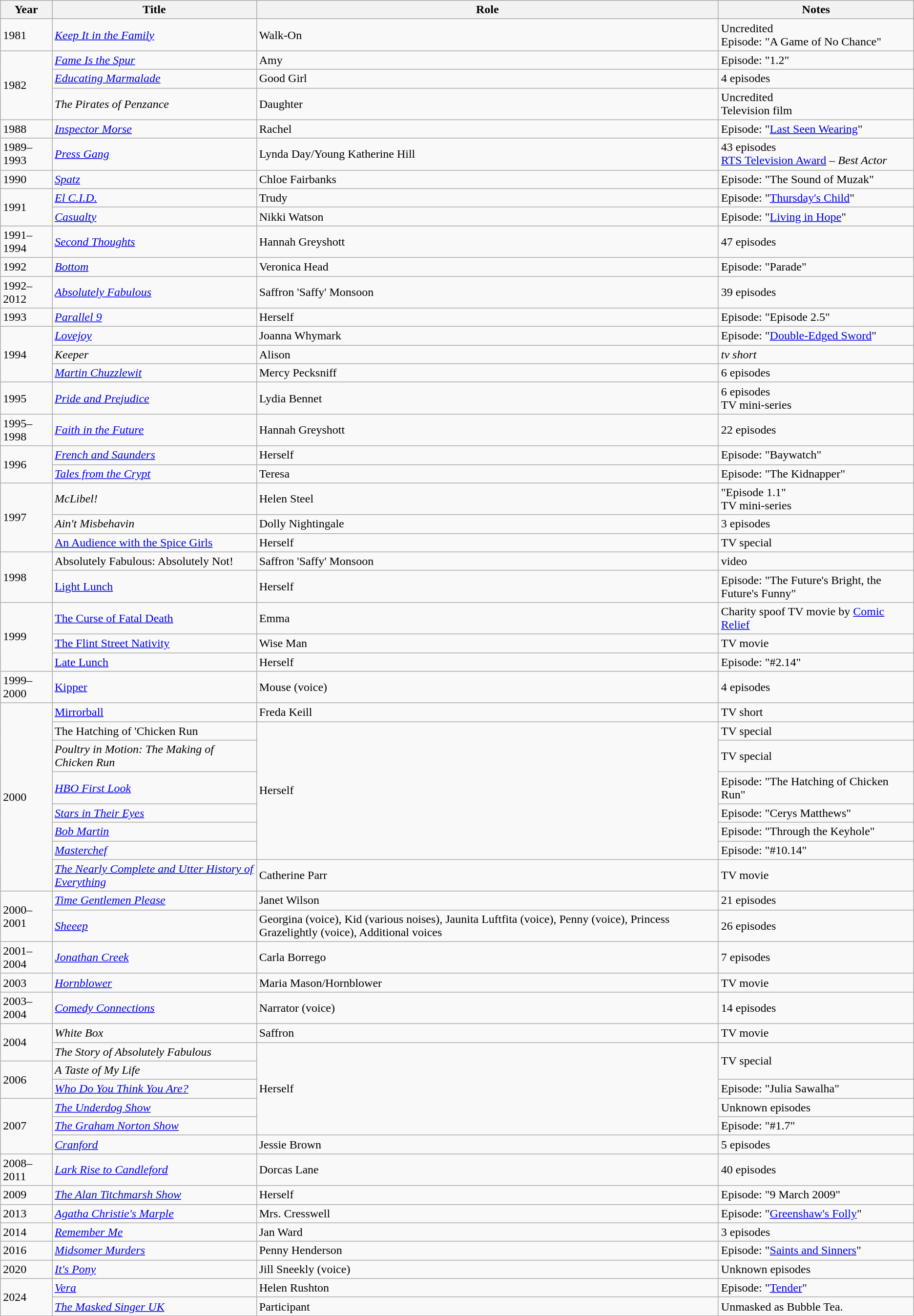<table class="wikitable">
<tr>
<th>Year</th>
<th>Title</th>
<th>Role</th>
<th>Notes</th>
</tr>
<tr>
<td>1981</td>
<td><em><a href='#'>Keep It in the Family</a></em></td>
<td>Walk-On</td>
<td>Uncredited<br>Episode: "A Game of No Chance"</td>
</tr>
<tr>
<td rowspan="3">1982</td>
<td><em><a href='#'>Fame Is the Spur</a></em></td>
<td>Amy</td>
<td>Episode: "1.2"</td>
</tr>
<tr>
<td><em><a href='#'>Educating Marmalade</a></em></td>
<td>Good Girl</td>
<td>4 episodes</td>
</tr>
<tr>
<td><em>The Pirates of Penzance</em></td>
<td>Daughter</td>
<td>Uncredited<br>Television film</td>
</tr>
<tr>
<td>1988</td>
<td><em><a href='#'>Inspector Morse</a></em></td>
<td>Rachel</td>
<td>Episode: "<a href='#'>Last Seen Wearing</a>"</td>
</tr>
<tr>
<td>1989–1993</td>
<td><em><a href='#'>Press Gang</a></em></td>
<td>Lynda Day/Young Katherine Hill</td>
<td>43 episodes<br> <a href='#'>RTS Television Award</a> – <em>Best Actor</em></td>
</tr>
<tr>
<td>1990</td>
<td><em><a href='#'>Spatz</a></em></td>
<td>Chloe Fairbanks</td>
<td>Episode: "The Sound of Muzak"</td>
</tr>
<tr>
<td rowspan="2">1991</td>
<td><em><a href='#'>El C.I.D.</a></em></td>
<td>Trudy</td>
<td>Episode: "<a href='#'>Thursday's Child</a>"</td>
</tr>
<tr>
<td><em><a href='#'>Casualty</a></em></td>
<td>Nikki Watson</td>
<td>Episode: "<a href='#'>Living in Hope</a>"</td>
</tr>
<tr>
<td>1991–1994</td>
<td><em><a href='#'>Second Thoughts</a></em></td>
<td>Hannah Greyshott</td>
<td>47 episodes</td>
</tr>
<tr>
<td>1992</td>
<td><em><a href='#'>Bottom</a></em></td>
<td>Veronica Head</td>
<td>Episode: "Parade"</td>
</tr>
<tr>
<td>1992–2012</td>
<td><em><a href='#'>Absolutely Fabulous</a></em></td>
<td>Saffron 'Saffy' Monsoon</td>
<td>39 episodes</td>
</tr>
<tr>
<td>1993</td>
<td><em><a href='#'>Parallel 9</a></em></td>
<td>Herself</td>
<td>Episode: "Episode 2.5"</td>
</tr>
<tr>
<td rowspan="3">1994</td>
<td><em><a href='#'>Lovejoy</a></em></td>
<td>Joanna Whymark</td>
<td>Episode: "<a href='#'>Double-Edged Sword</a>"</td>
</tr>
<tr>
<td><em>Keeper</em></td>
<td>Alison</td>
<td><em>tv short</em></td>
</tr>
<tr>
<td><em><a href='#'>Martin Chuzzlewit</a></em></td>
<td>Mercy Pecksniff</td>
<td>6 episodes</td>
</tr>
<tr>
<td>1995</td>
<td><em><a href='#'>Pride and Prejudice</a></em></td>
<td>Lydia Bennet</td>
<td>6 episodes<br>TV mini-series</td>
</tr>
<tr>
<td>1995–1998</td>
<td><em><a href='#'>Faith in the Future</a></em></td>
<td>Hannah Greyshott</td>
<td>22 episodes</td>
</tr>
<tr>
<td rowspan="2">1996</td>
<td><em><a href='#'>French and Saunders</a></em></td>
<td>Herself</td>
<td>Episode: "Baywatch"</td>
</tr>
<tr>
<td><em><a href='#'>Tales from the Crypt</a></em></td>
<td>Teresa</td>
<td>Episode: "The Kidnapper"</td>
</tr>
<tr>
<td rowspan="3">1997</td>
<td><em>McLibel!</em></td>
<td>Helen Steel</td>
<td>"Episode 1.1"<br>TV mini-series</td>
</tr>
<tr>
<td><em>Ain't Misbehavin<strong></td>
<td>Dolly Nightingale</td>
<td>3 episodes</td>
</tr>
<tr>
<td></em><a href='#'>An Audience with the Spice Girls</a><em></td>
<td>Herself</td>
<td>TV special</td>
</tr>
<tr>
<td rowspan="2">1998</td>
<td></em>Absolutely Fabulous: Absolutely Not!<em></td>
<td>Saffron 'Saffy' Monsoon</td>
<td></em>video<em></td>
</tr>
<tr>
<td></em><a href='#'>Light Lunch</a><em></td>
<td>Herself</td>
<td>Episode: "The Future's Bright, the Future's Funny"</td>
</tr>
<tr>
<td rowspan="3">1999</td>
<td></em><a href='#'>The Curse of Fatal Death</a><em></td>
<td>Emma</td>
<td></em>Charity spoof TV movie by <a href='#'>Comic Relief</a><em></td>
</tr>
<tr>
<td></em><a href='#'>The Flint Street Nativity</a><em></td>
<td>Wise Man</td>
<td>TV movie</td>
</tr>
<tr>
<td></em><a href='#'>Late Lunch</a><em></td>
<td>Herself</td>
<td>Episode: "#2.14"</td>
</tr>
<tr>
<td>1999–2000</td>
<td></em><a href='#'>Kipper</a><em></td>
<td>Mouse (voice)</td>
<td>4 episodes</td>
</tr>
<tr>
<td rowspan="8">2000</td>
<td></em><a href='#'>Mirrorball</a><em></td>
<td>Freda Keill</td>
<td></em>TV short<em></td>
</tr>
<tr>
<td></em>The Hatching of 'Chicken Run</strong></td>
<td rowspan="6">Herself</td>
<td>TV special</td>
</tr>
<tr>
<td><em>Poultry in Motion: The Making of Chicken Run</em></td>
<td>TV special</td>
</tr>
<tr>
<td><em><a href='#'>HBO First Look</a></em></td>
<td>Episode: "The Hatching of Chicken Run"</td>
</tr>
<tr>
<td><em><a href='#'>Stars in Their Eyes</a></em></td>
<td>Episode: "Cerys Matthews"</td>
</tr>
<tr>
<td><em><a href='#'>Bob Martin</a></em></td>
<td>Episode: "Through the Keyhole"</td>
</tr>
<tr>
<td><em><a href='#'>Masterchef</a></em></td>
<td>Episode: "#10.14"</td>
</tr>
<tr>
<td><em><a href='#'>The Nearly Complete and Utter History of Everything</a></em></td>
<td>Catherine Parr</td>
<td>TV movie</td>
</tr>
<tr>
<td rowspan="2">2000–2001</td>
<td><em><a href='#'>Time Gentlemen Please</a></em></td>
<td>Janet Wilson</td>
<td>21 episodes</td>
</tr>
<tr>
<td><em><a href='#'>Sheeep</a></em></td>
<td>Georgina (voice), Kid (various noises), Jaunita Luftfita (voice), Penny (voice), Princess Grazelightly (voice), Additional voices</td>
<td>26 episodes</td>
</tr>
<tr>
<td>2001–2004</td>
<td><em><a href='#'>Jonathan Creek</a></em></td>
<td>Carla Borrego</td>
<td>7 episodes</td>
</tr>
<tr>
<td>2003</td>
<td><em><a href='#'>Hornblower</a></em></td>
<td>Maria Mason/Hornblower</td>
<td>TV movie</td>
</tr>
<tr>
<td>2003–2004</td>
<td><em><a href='#'>Comedy Connections</a></em></td>
<td>Narrator (voice)</td>
<td>14 episodes</td>
</tr>
<tr>
<td rowspan="2">2004</td>
<td><em>White Box</em></td>
<td>Saffron</td>
<td>TV movie</td>
</tr>
<tr>
<td><em>The Story of Absolutely Fabulous</em></td>
<td rowspan="5">Herself</td>
<td rowspan="2">TV special</td>
</tr>
<tr>
<td rowspan="2">2006</td>
<td><em>A Taste of My Life</em></td>
</tr>
<tr>
<td><em><a href='#'>Who Do You Think You Are?</a></em></td>
<td>Episode: "Julia Sawalha"</td>
</tr>
<tr>
<td rowspan="3">2007</td>
<td><em><a href='#'>The Underdog Show</a></em></td>
<td>Unknown episodes</td>
</tr>
<tr>
<td><em><a href='#'>The Graham Norton Show</a></em></td>
<td>Episode: "#1.7"</td>
</tr>
<tr>
<td><em><a href='#'>Cranford</a></em></td>
<td>Jessie Brown</td>
<td>5 episodes</td>
</tr>
<tr>
<td>2008–2011</td>
<td><em><a href='#'>Lark Rise to Candleford</a></em></td>
<td>Dorcas Lane</td>
<td>40 episodes</td>
</tr>
<tr>
<td>2009</td>
<td><em><a href='#'>The Alan Titchmarsh Show</a></em></td>
<td>Herself</td>
<td>Episode: "9 March 2009"</td>
</tr>
<tr>
<td>2013</td>
<td><em><a href='#'>Agatha Christie's Marple</a></em></td>
<td>Mrs. Cresswell</td>
<td>Episode: "<a href='#'>Greenshaw's Folly</a>"</td>
</tr>
<tr>
<td>2014</td>
<td><em><a href='#'>Remember Me</a></em></td>
<td>Jan Ward</td>
<td>3 episodes</td>
</tr>
<tr>
<td>2016</td>
<td><em><a href='#'>Midsomer Murders</a></em></td>
<td>Penny Henderson</td>
<td>Episode: "<a href='#'>Saints and Sinners</a>"</td>
</tr>
<tr>
<td>2020</td>
<td><em><a href='#'>It's Pony</a></em></td>
<td>Jill Sneekly (voice)</td>
<td>Unknown episodes</td>
</tr>
<tr>
<td rowspan="2">2024</td>
<td><em><a href='#'>Vera</a></em></td>
<td>Helen Rushton</td>
<td>Episode: "<a href='#'>Tender</a>"</td>
</tr>
<tr>
<td><em><a href='#'>The Masked Singer UK</a></em></td>
<td>Participant</td>
<td>Unmasked as Bubble Tea.</td>
</tr>
</table>
